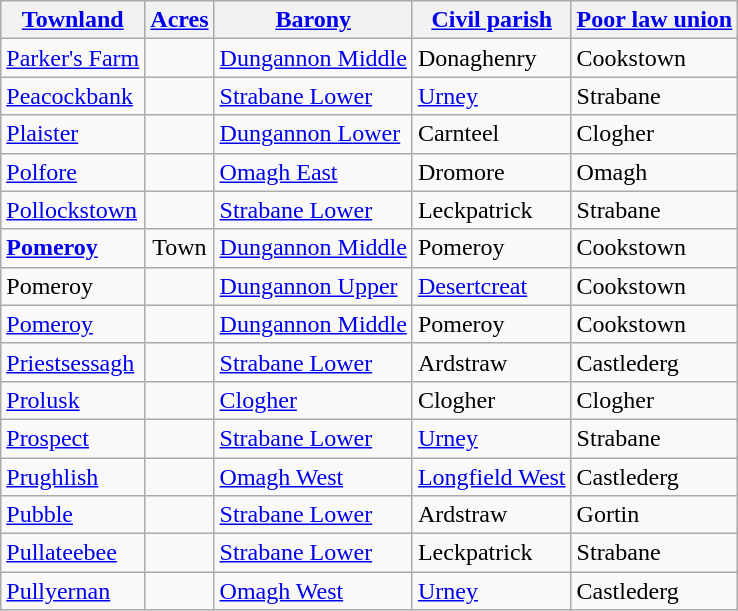<table class="wikitable sortable" style="border:1px;">
<tr>
<th><a href='#'>Townland</a></th>
<th><a href='#'>Acres</a></th>
<th><a href='#'>Barony</a></th>
<th><a href='#'>Civil parish</a></th>
<th><a href='#'>Poor law union</a></th>
</tr>
<tr>
<td><a href='#'>Parker's Farm</a></td>
<td align="right"></td>
<td><a href='#'>Dungannon Middle</a></td>
<td>Donaghenry</td>
<td>Cookstown</td>
</tr>
<tr>
<td><a href='#'>Peacockbank</a></td>
<td align="right"></td>
<td><a href='#'>Strabane Lower</a></td>
<td><a href='#'>Urney</a></td>
<td>Strabane</td>
</tr>
<tr>
<td><a href='#'>Plaister</a></td>
<td align="right"></td>
<td><a href='#'>Dungannon Lower</a></td>
<td>Carnteel</td>
<td>Clogher</td>
</tr>
<tr>
<td><a href='#'>Polfore</a></td>
<td align="right"></td>
<td><a href='#'>Omagh East</a></td>
<td>Dromore</td>
<td>Omagh</td>
</tr>
<tr>
<td><a href='#'>Pollockstown</a></td>
<td align="right"></td>
<td><a href='#'>Strabane Lower</a></td>
<td>Leckpatrick</td>
<td>Strabane</td>
</tr>
<tr>
<td><strong><a href='#'>Pomeroy</a></strong></td>
<td align="center"> Town</td>
<td><a href='#'>Dungannon Middle</a></td>
<td>Pomeroy</td>
<td>Cookstown</td>
</tr>
<tr>
<td>Pomeroy</td>
<td align="right"></td>
<td><a href='#'>Dungannon Upper</a></td>
<td><a href='#'>Desertcreat</a></td>
<td>Cookstown</td>
</tr>
<tr>
<td><a href='#'>Pomeroy</a></td>
<td align="right"></td>
<td><a href='#'>Dungannon Middle</a></td>
<td>Pomeroy</td>
<td>Cookstown</td>
</tr>
<tr>
<td><a href='#'>Priestsessagh</a></td>
<td align="right"></td>
<td><a href='#'>Strabane Lower</a></td>
<td>Ardstraw</td>
<td>Castlederg</td>
</tr>
<tr>
<td><a href='#'>Prolusk</a></td>
<td align="right"></td>
<td><a href='#'>Clogher</a></td>
<td>Clogher</td>
<td>Clogher</td>
</tr>
<tr>
<td><a href='#'>Prospect</a></td>
<td align="right"></td>
<td><a href='#'>Strabane Lower</a></td>
<td><a href='#'>Urney</a></td>
<td>Strabane</td>
</tr>
<tr>
<td><a href='#'>Prughlish</a></td>
<td align="right"></td>
<td><a href='#'>Omagh West</a></td>
<td><a href='#'>Longfield West</a></td>
<td>Castlederg</td>
</tr>
<tr>
<td><a href='#'>Pubble</a></td>
<td align="right"></td>
<td><a href='#'>Strabane Lower</a></td>
<td>Ardstraw</td>
<td>Gortin</td>
</tr>
<tr>
<td><a href='#'>Pullateebee</a></td>
<td align="right"></td>
<td><a href='#'>Strabane Lower</a></td>
<td>Leckpatrick</td>
<td>Strabane</td>
</tr>
<tr>
<td><a href='#'>Pullyernan</a></td>
<td align="right"></td>
<td><a href='#'>Omagh West</a></td>
<td><a href='#'>Urney</a></td>
<td>Castlederg</td>
</tr>
</table>
